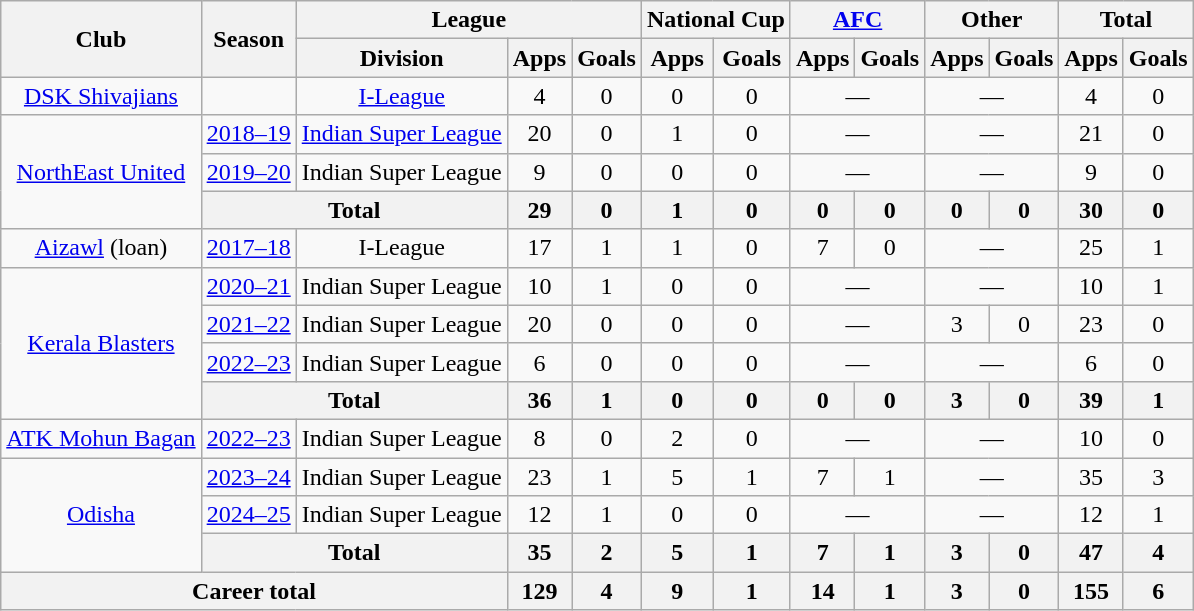<table class="wikitable" style="text-align: center;">
<tr>
<th rowspan="2">Club</th>
<th rowspan="2">Season</th>
<th colspan="3">League</th>
<th colspan="2">National Cup</th>
<th colspan="2"><a href='#'>AFC</a></th>
<th colspan="2">Other</th>
<th colspan="2">Total</th>
</tr>
<tr>
<th>Division</th>
<th>Apps</th>
<th>Goals</th>
<th>Apps</th>
<th>Goals</th>
<th>Apps</th>
<th>Goals</th>
<th>Apps</th>
<th>Goals</th>
<th>Apps</th>
<th>Goals</th>
</tr>
<tr>
<td><a href='#'>DSK Shivajians</a></td>
<td></td>
<td><a href='#'>I-League</a></td>
<td>4</td>
<td>0</td>
<td>0</td>
<td>0</td>
<td colspan="2">—</td>
<td colspan="2">—</td>
<td>4</td>
<td>0</td>
</tr>
<tr>
<td rowspan="3"><a href='#'>NorthEast United</a></td>
<td><a href='#'>2018–19</a></td>
<td><a href='#'>Indian Super League</a></td>
<td>20</td>
<td>0</td>
<td>1</td>
<td>0</td>
<td colspan="2">—</td>
<td colspan="2">—</td>
<td>21</td>
<td>0</td>
</tr>
<tr>
<td><a href='#'>2019–20</a></td>
<td>Indian Super League</td>
<td>9</td>
<td>0</td>
<td>0</td>
<td>0</td>
<td colspan="2">—</td>
<td colspan="2">—</td>
<td>9</td>
<td>0</td>
</tr>
<tr>
<th colspan="2">Total</th>
<th>29</th>
<th>0</th>
<th>1</th>
<th>0</th>
<th>0</th>
<th>0</th>
<th>0</th>
<th>0</th>
<th>30</th>
<th>0</th>
</tr>
<tr>
<td><a href='#'>Aizawl</a> (loan)</td>
<td><a href='#'>2017–18</a></td>
<td>I-League</td>
<td>17</td>
<td>1</td>
<td>1</td>
<td>0</td>
<td>7</td>
<td>0</td>
<td colspan="2">—</td>
<td>25</td>
<td>1</td>
</tr>
<tr>
<td rowspan="4"><a href='#'>Kerala Blasters</a></td>
<td><a href='#'>2020–21</a></td>
<td>Indian Super League</td>
<td>10</td>
<td>1</td>
<td>0</td>
<td>0</td>
<td colspan="2">—</td>
<td colspan="2">—</td>
<td>10</td>
<td>1</td>
</tr>
<tr>
<td><a href='#'>2021–22</a></td>
<td>Indian Super League</td>
<td>20</td>
<td>0</td>
<td>0</td>
<td>0</td>
<td colspan="2">—</td>
<td>3</td>
<td>0</td>
<td>23</td>
<td>0</td>
</tr>
<tr>
<td><a href='#'>2022–23</a></td>
<td>Indian Super League</td>
<td>6</td>
<td>0</td>
<td>0</td>
<td>0</td>
<td colspan="2">—</td>
<td colspan="2">—</td>
<td>6</td>
<td>0</td>
</tr>
<tr>
<th colspan="2">Total</th>
<th>36</th>
<th>1</th>
<th>0</th>
<th>0</th>
<th>0</th>
<th>0</th>
<th>3</th>
<th>0</th>
<th>39</th>
<th>1</th>
</tr>
<tr>
<td><a href='#'>ATK Mohun Bagan</a></td>
<td><a href='#'>2022–23</a></td>
<td>Indian Super League</td>
<td>8</td>
<td>0</td>
<td>2</td>
<td>0</td>
<td colspan="2">—</td>
<td colspan="2">—</td>
<td>10</td>
<td>0</td>
</tr>
<tr>
<td rowspan="3"><a href='#'>Odisha</a></td>
<td><a href='#'>2023–24</a></td>
<td>Indian Super League</td>
<td>23</td>
<td>1</td>
<td>5</td>
<td>1</td>
<td>7</td>
<td>1</td>
<td colspan="2">—</td>
<td>35</td>
<td>3</td>
</tr>
<tr>
<td><a href='#'>2024–25</a></td>
<td>Indian Super League</td>
<td>12</td>
<td>1</td>
<td>0</td>
<td>0</td>
<td colspan="2">—</td>
<td colspan="2">—</td>
<td>12</td>
<td>1</td>
</tr>
<tr>
<th colspan="2">Total</th>
<th>35</th>
<th>2</th>
<th>5</th>
<th>1</th>
<th>7</th>
<th>1</th>
<th>3</th>
<th>0</th>
<th>47</th>
<th>4</th>
</tr>
<tr>
<th colspan="3">Career total</th>
<th>129</th>
<th>4</th>
<th>9</th>
<th>1</th>
<th>14</th>
<th>1</th>
<th>3</th>
<th>0</th>
<th>155</th>
<th>6</th>
</tr>
</table>
